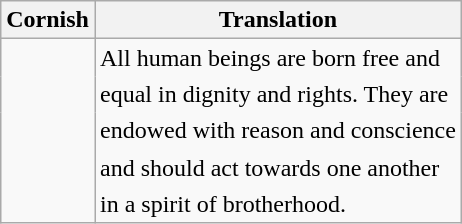<table class="wikitable">
<tr>
<th>Cornish</th>
<th>Translation</th>
</tr>
<tr style="border-bottom-style:hidden;">
<td></td>
<td>All human beings are born free and</td>
</tr>
<tr style="border-bottom-style:hidden;">
<td></td>
<td>equal in dignity and rights. They are</td>
</tr>
<tr style="border-bottom-style:hidden;">
<td></td>
<td>endowed with reason and conscience</td>
</tr>
<tr style="border-bottom-style:hidden;">
<td></td>
<td>and should act towards one another</td>
</tr>
<tr>
<td></td>
<td>in a spirit of brotherhood.</td>
</tr>
</table>
